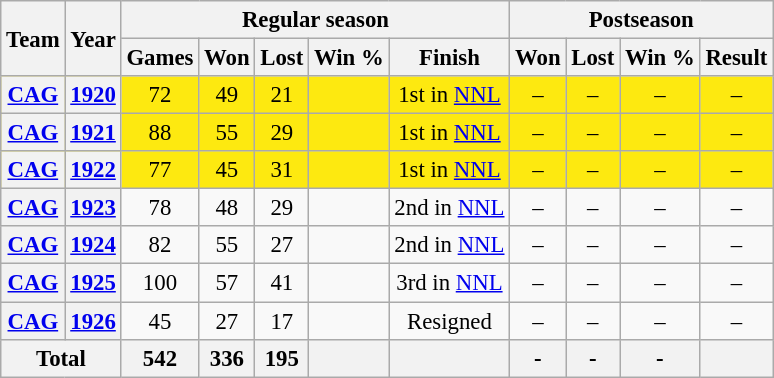<table class="wikitable" style="font-size: 95%; text-align:center;">
<tr>
<th rowspan="2">Team</th>
<th rowspan="2">Year</th>
<th colspan="5">Regular season</th>
<th colspan="4">Postseason</th>
</tr>
<tr>
<th>Games</th>
<th>Won</th>
<th>Lost</th>
<th>Win %</th>
<th>Finish</th>
<th>Won</th>
<th>Lost</th>
<th>Win %</th>
<th>Result</th>
</tr>
<tr style="background:#fde910">
<th><a href='#'>CAG</a></th>
<th><a href='#'>1920</a></th>
<td>72</td>
<td>49</td>
<td>21</td>
<td></td>
<td>1st in <a href='#'>NNL</a></td>
<td>–</td>
<td>–</td>
<td>–</td>
<td>–</td>
</tr>
<tr style="background:#fde910">
<th><a href='#'>CAG</a></th>
<th><a href='#'>1921</a></th>
<td>88</td>
<td>55</td>
<td>29</td>
<td></td>
<td>1st in <a href='#'>NNL</a></td>
<td>–</td>
<td>–</td>
<td>–</td>
<td>–</td>
</tr>
<tr style="background:#fde910">
<th><a href='#'>CAG</a></th>
<th><a href='#'>1922</a></th>
<td>77</td>
<td>45</td>
<td>31</td>
<td></td>
<td>1st in <a href='#'>NNL</a></td>
<td>–</td>
<td>–</td>
<td>–</td>
<td>–</td>
</tr>
<tr>
<th><a href='#'>CAG</a></th>
<th><a href='#'>1923</a></th>
<td>78</td>
<td>48</td>
<td>29</td>
<td></td>
<td>2nd in <a href='#'>NNL</a></td>
<td>–</td>
<td>–</td>
<td>–</td>
<td>–</td>
</tr>
<tr>
<th><a href='#'>CAG</a></th>
<th><a href='#'>1924</a></th>
<td>82</td>
<td>55</td>
<td>27</td>
<td></td>
<td>2nd in <a href='#'>NNL</a></td>
<td>–</td>
<td>–</td>
<td>–</td>
<td>–</td>
</tr>
<tr>
<th><a href='#'>CAG</a></th>
<th><a href='#'>1925</a></th>
<td>100</td>
<td>57</td>
<td>41</td>
<td></td>
<td>3rd in <a href='#'>NNL</a></td>
<td>–</td>
<td>–</td>
<td>–</td>
<td>–</td>
</tr>
<tr>
<th><a href='#'>CAG</a></th>
<th><a href='#'>1926</a></th>
<td>45</td>
<td>27</td>
<td>17</td>
<td></td>
<td>Resigned</td>
<td>–</td>
<td>–</td>
<td>–</td>
<td>–</td>
</tr>
<tr>
<th colspan="2">Total</th>
<th>542</th>
<th>336</th>
<th>195</th>
<th></th>
<th></th>
<th>-</th>
<th>-</th>
<th>-</th>
<th></th>
</tr>
</table>
